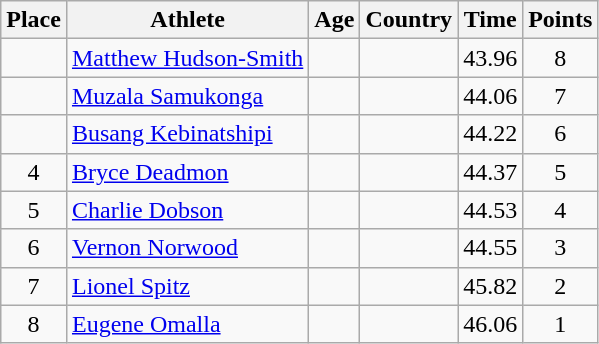<table class="wikitable mw-datatable sortable">
<tr>
<th>Place</th>
<th>Athlete</th>
<th>Age</th>
<th>Country</th>
<th>Time</th>
<th>Points</th>
</tr>
<tr>
<td align=center></td>
<td><a href='#'>Matthew Hudson-Smith</a></td>
<td></td>
<td></td>
<td>43.96</td>
<td align=center>8</td>
</tr>
<tr>
<td align=center></td>
<td><a href='#'>Muzala Samukonga</a></td>
<td></td>
<td></td>
<td>44.06</td>
<td align=center>7</td>
</tr>
<tr>
<td align=center></td>
<td><a href='#'>Busang Kebinatshipi</a></td>
<td></td>
<td></td>
<td>44.22</td>
<td align=center>6</td>
</tr>
<tr>
<td align=center>4</td>
<td><a href='#'>Bryce Deadmon</a></td>
<td></td>
<td></td>
<td>44.37</td>
<td align=center>5</td>
</tr>
<tr>
<td align=center>5</td>
<td><a href='#'>Charlie Dobson</a></td>
<td></td>
<td></td>
<td>44.53</td>
<td align=center>4</td>
</tr>
<tr>
<td align=center>6</td>
<td><a href='#'>Vernon Norwood</a></td>
<td></td>
<td></td>
<td>44.55</td>
<td align=center>3</td>
</tr>
<tr>
<td align=center>7</td>
<td><a href='#'>Lionel Spitz</a></td>
<td></td>
<td></td>
<td>45.82</td>
<td align=center>2</td>
</tr>
<tr>
<td align=center>8</td>
<td><a href='#'>Eugene Omalla</a></td>
<td></td>
<td></td>
<td>46.06</td>
<td align=center>1</td>
</tr>
</table>
